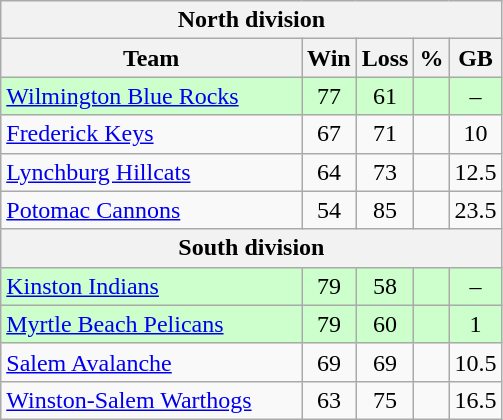<table class="wikitable">
<tr>
<th colspan="5">North division</th>
</tr>
<tr>
<th width="60%">Team</th>
<th>Win</th>
<th>Loss</th>
<th>%</th>
<th>GB</th>
</tr>
<tr align=center bgcolor=ccffcc>
<td align=left><a href='#'>Wilmington Blue Rocks</a></td>
<td>77</td>
<td>61</td>
<td></td>
<td>–</td>
</tr>
<tr align=center>
<td align=left><a href='#'>Frederick Keys</a></td>
<td>67</td>
<td>71</td>
<td></td>
<td>10</td>
</tr>
<tr align=center>
<td align=left><a href='#'>Lynchburg Hillcats</a></td>
<td>64</td>
<td>73</td>
<td></td>
<td>12.5</td>
</tr>
<tr align=center>
<td align=left><a href='#'>Potomac Cannons</a></td>
<td>54</td>
<td>85</td>
<td></td>
<td>23.5</td>
</tr>
<tr>
<th colspan="5">South division</th>
</tr>
<tr align=center bgcolor=ccffcc>
<td align=left><a href='#'>Kinston Indians</a></td>
<td>79</td>
<td>58</td>
<td></td>
<td>–</td>
</tr>
<tr align=center bgcolor=ccffcc>
<td align=left><a href='#'>Myrtle Beach Pelicans</a></td>
<td>79</td>
<td>60</td>
<td></td>
<td>1</td>
</tr>
<tr align=center>
<td align=left><a href='#'>Salem Avalanche</a></td>
<td>69</td>
<td>69</td>
<td></td>
<td>10.5</td>
</tr>
<tr align=center>
<td align=left><a href='#'>Winston-Salem Warthogs</a></td>
<td>63</td>
<td>75</td>
<td></td>
<td>16.5</td>
</tr>
</table>
